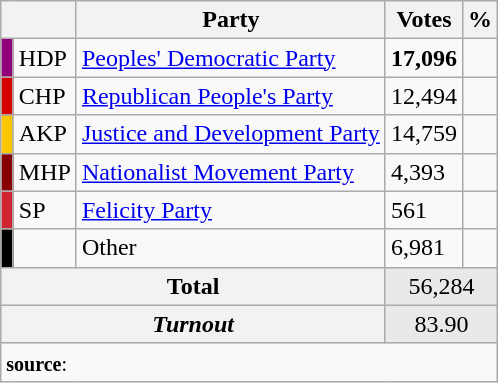<table class="wikitable">
<tr>
<th colspan="2" align="center"></th>
<th align="center">Party</th>
<th align="center">Votes</th>
<th align="center">%</th>
</tr>
<tr align="left">
<td bgcolor="#91007B" width="1"></td>
<td>HDP</td>
<td><a href='#'>Peoples' Democratic Party</a></td>
<td><strong>17,096</strong></td>
<td><strong></strong></td>
</tr>
<tr align="left">
<td bgcolor="#d50000" width="1"></td>
<td>CHP</td>
<td><a href='#'>Republican People's Party</a></td>
<td>12,494</td>
<td></td>
</tr>
<tr align="left">
<td bgcolor="#FDC400" width="1"></td>
<td>AKP</td>
<td><a href='#'>Justice and Development Party</a></td>
<td>14,759</td>
<td></td>
</tr>
<tr align="left">
<td bgcolor="#870000" width="1"></td>
<td>MHP</td>
<td><a href='#'>Nationalist Movement Party</a></td>
<td>4,393</td>
<td></td>
</tr>
<tr align="left">
<td bgcolor="#D02433" width="1"></td>
<td>SP</td>
<td><a href='#'>Felicity Party</a></td>
<td>561</td>
<td></td>
</tr>
<tr align="left">
<td bgcolor=" " width="1"></td>
<td></td>
<td>Other</td>
<td>6,981</td>
<td></td>
</tr>
<tr align="left" style="background-color:#E9E9E9">
<th colspan="3" align="center"><strong>Total</strong></th>
<td colspan="5" align="center">56,284</td>
</tr>
<tr align="left" style="background-color:#E9E9E9">
<th colspan="3" align="center"><em>Turnout</em></th>
<td colspan="5" align="center">83.90</td>
</tr>
<tr>
<td colspan="9" align="left"><small><strong>source</strong>: </small></td>
</tr>
</table>
